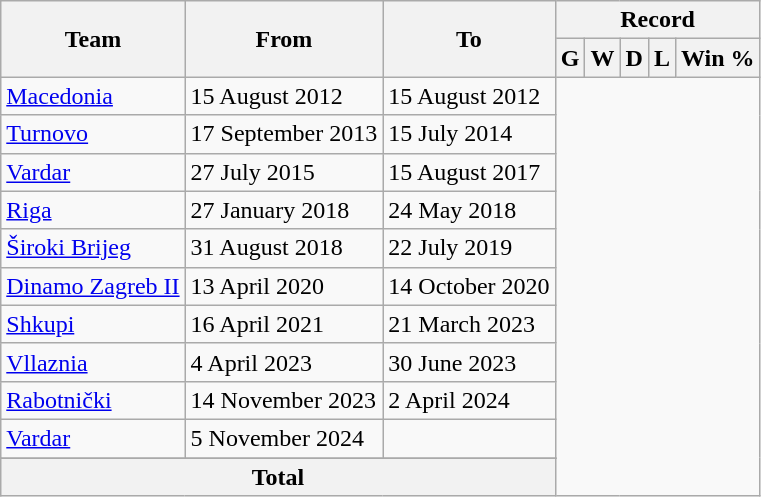<table class="wikitable" tyle="text-align: center">
<tr>
<th rowspan="2">Team</th>
<th rowspan="2">From</th>
<th rowspan="2">To</th>
<th colspan="5">Record</th>
</tr>
<tr>
<th>G</th>
<th>W</th>
<th>D</th>
<th>L</th>
<th>Win %</th>
</tr>
<tr>
<td align="left"><a href='#'>Macedonia</a></td>
<td align="left">15 August 2012</td>
<td align="left">15 August 2012<br></td>
</tr>
<tr>
<td align="left"><a href='#'>Turnovo</a></td>
<td align="left">17 September 2013</td>
<td align="left">15 July 2014<br></td>
</tr>
<tr>
<td align=left><a href='#'>Vardar</a></td>
<td align=left>27 July 2015</td>
<td align=left>15 August 2017<br></td>
</tr>
<tr>
<td align=left><a href='#'>Riga</a></td>
<td align=left>27 January 2018</td>
<td align=left>24 May 2018<br></td>
</tr>
<tr>
<td align=left><a href='#'>Široki Brijeg</a></td>
<td align=left>31 August 2018</td>
<td align=left>22 July 2019<br></td>
</tr>
<tr>
<td align=left><a href='#'>Dinamo Zagreb II</a></td>
<td align=left>13 April 2020</td>
<td align=left>14 October 2020<br></td>
</tr>
<tr>
<td align=left><a href='#'>Shkupi</a></td>
<td align=left>16 April 2021</td>
<td align=left>21 March 2023<br></td>
</tr>
<tr>
<td align=left><a href='#'>Vllaznia</a></td>
<td align=left>4 April 2023</td>
<td align=left>30 June 2023<br></td>
</tr>
<tr>
<td align=left><a href='#'>Rabotnički</a></td>
<td align=left>14 November 2023</td>
<td align=left>2 April 2024<br></td>
</tr>
<tr>
<td align=left><a href='#'>Vardar</a></td>
<td align=left>5 November 2024</td>
<td align=left><br></td>
</tr>
<tr>
</tr>
<tr>
<th colspan="3">Total<br></th>
</tr>
</table>
